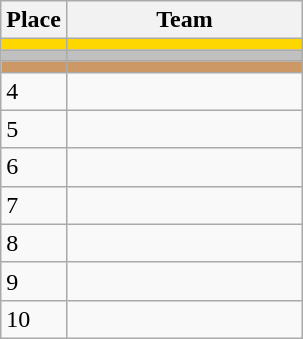<table class="wikitable">
<tr>
<th width=30>Place</th>
<th width=150>Team</th>
</tr>
<tr bgcolor=gold>
<td></td>
<td></td>
</tr>
<tr bgcolor=silver>
<td></td>
<td></td>
</tr>
<tr bgcolor=cc9966>
<td></td>
<td></td>
</tr>
<tr>
<td>4</td>
<td></td>
</tr>
<tr>
<td>5</td>
<td></td>
</tr>
<tr>
<td>6</td>
<td></td>
</tr>
<tr>
<td>7</td>
<td></td>
</tr>
<tr>
<td>8</td>
<td></td>
</tr>
<tr>
<td>9</td>
<td></td>
</tr>
<tr>
<td>10</td>
<td></td>
</tr>
</table>
